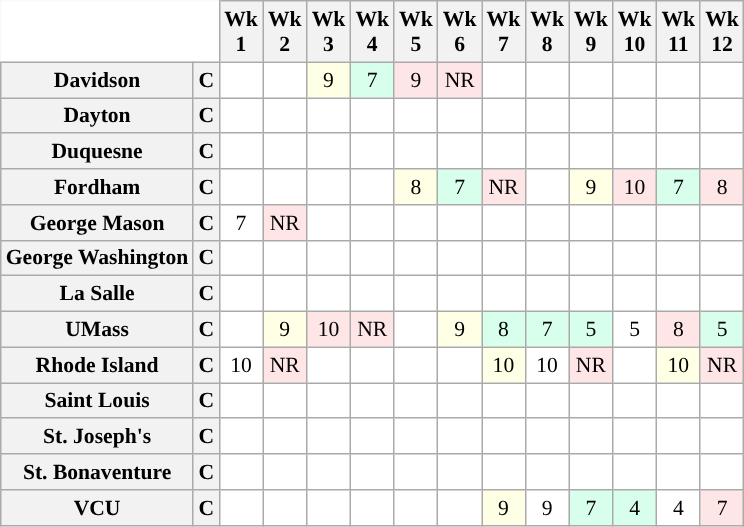<table class="wikitable" style="white-space:nowrap;font-size:90%;">
<tr>
<th colspan=2 style="background:white; border-top-style:hidden; border-left-style:hidden;"> </th>
<th>Wk<br>1</th>
<th>Wk<br>2</th>
<th>Wk<br>3</th>
<th>Wk<br>4</th>
<th>Wk<br>5</th>
<th>Wk<br>6</th>
<th>Wk<br>7</th>
<th>Wk<br>8</th>
<th>Wk<br>9</th>
<th>Wk<br>10</th>
<th>Wk<br>11</th>
<th>Wk<br>12</th>
</tr>
<tr style="text-align:center;">
<th>Davidson</th>
<th>C</th>
<td style="background:#FFF;"></td>
<td style="background:#FFF;"></td>
<td style="background:#FFFFE6;"> 9</td>
<td style="background:#D8FFEB;"> 7</td>
<td style="background:#FFE6E6;"> 9</td>
<td style="background:#FFE6E6;"> NR</td>
<td style="background:#FFF;"></td>
<td style="background:#FFF;"></td>
<td style="background:#FFF;"></td>
<td style="background:#FFF;"></td>
<td style="background:#FFF;"></td>
<td style="background:#FFF;"></td>
</tr>
<tr style="text-align:center;">
<th>Dayton</th>
<th>C</th>
<td style="background:#FFF;"></td>
<td style="background:#FFF;"></td>
<td style="background:#FFF;"></td>
<td style="background:#FFF;"></td>
<td style="background:#FFF;"></td>
<td style="background:#FFF;"></td>
<td style="background:#FFF;"></td>
<td style="background:#FFF;"></td>
<td style="background:#FFF;"></td>
<td style="background:#FFF;"></td>
<td style="background:#FFF;"></td>
<td style="background:#FFF;"></td>
</tr>
<tr style="text-align:center;">
<th>Duquesne</th>
<th>C</th>
<td style="background:#FFF;"></td>
<td style="background:#FFF;"></td>
<td style="background:#FFF;"></td>
<td style="background:#FFF;"></td>
<td style="background:#FFF;"></td>
<td style="background:#FFF;"></td>
<td style="background:#FFF;"></td>
<td style="background:#FFF;"></td>
<td style="background:#FFF;"></td>
<td style="background:#FFF;"></td>
<td style="background:#FFF;"></td>
<td style="background:#FFF;"></td>
</tr>
<tr style="text-align:center;">
<th>Fordham</th>
<th>C</th>
<td style="background:#FFF;"></td>
<td style="background:#FFF;"></td>
<td style="background:#FFF;"></td>
<td style="background:#FFF;"></td>
<td style="background:#FFFFE6;"> 8</td>
<td style="background:#D8FFEB;"> 7</td>
<td style="background:#FFE6E6;"> NR</td>
<td style="background:#FFF;"></td>
<td style="background:#FFFFE6;"> 9</td>
<td style="background:#FFE6E6;"> 10</td>
<td style="background:#D8FFEB;"> 7</td>
<td style="background:#FFE6E6;"> 8</td>
</tr>
<tr style="text-align:center;">
<th>George Mason</th>
<th>C</th>
<td style="background:#FFF;"> 7</td>
<td style="background:#FFE6E6;"> NR</td>
<td style="background:#FFF;"></td>
<td style="background:#FFF;"></td>
<td style="background:#FFF;"></td>
<td style="background:#FFF;"></td>
<td style="background:#FFF;"></td>
<td style="background:#FFF;"></td>
<td style="background:#FFF;"></td>
<td style="background:#FFF;"></td>
<td style="background:#FFF;"></td>
<td style="background:#FFF;"></td>
</tr>
<tr style="text-align:center;">
<th>George Washington</th>
<th>C</th>
<td style="background:#FFF;"></td>
<td style="background:#FFF;"></td>
<td style="background:#FFF;"></td>
<td style="background:#FFF;"></td>
<td style="background:#FFF;"></td>
<td style="background:#FFF;"></td>
<td style="background:#FFF;"></td>
<td style="background:#FFF;"></td>
<td style="background:#FFF;"></td>
<td style="background:#FFF;"></td>
<td style="background:#FFF;"></td>
<td style="background:#FFF;"></td>
</tr>
<tr style="text-align:center;">
<th>La Salle</th>
<th>C</th>
<td style="background:#FFF;"></td>
<td style="background:#FFF;"></td>
<td style="background:#FFF;"></td>
<td style="background:#FFF;"></td>
<td style="background:#FFF;"></td>
<td style="background:#FFF;"></td>
<td style="background:#FFF;"></td>
<td style="background:#FFF;"></td>
<td style="background:#FFF;"></td>
<td style="background:#FFF;"></td>
<td style="background:#FFF;"></td>
<td style="background:#FFF;"></td>
</tr>
<tr style="text-align:center;">
<th>UMass</th>
<th>C</th>
<td style="background:#FFF;"></td>
<td style="background:#FFFFE6;"> 9</td>
<td style="background:#FFE6E6;"> 10</td>
<td style="background:#FFE6E6;"> NR</td>
<td style="background:#FFF;"></td>
<td style="background:#FFFFE6;"> 9</td>
<td style="background:#D8FFEB;"> 8</td>
<td style="background:#D8FFEB;"> 7</td>
<td style="background:#D8FFEB;"> 5</td>
<td style="background:#FFF;"> 5</td>
<td style="background:#FFE6E6;"> 8</td>
<td style="background:#D8FFEB;"> 5</td>
</tr>
<tr style="text-align:center;">
<th>Rhode Island</th>
<th>C</th>
<td style="background:#FFF;"> 10</td>
<td style="background:#FFE6E6;"> NR</td>
<td style="background:#FFF;"></td>
<td style="background:#FFF;"></td>
<td style="background:#FFF;"></td>
<td style="background:#FFF;"></td>
<td style="background:#FFFFE6;"> 10</td>
<td style="background:#FFF;"> 10</td>
<td style="background:#FFE6E6;"> NR</td>
<td style="background:#FFF;"></td>
<td style="background:#FFFFE6;"> 10</td>
<td style="background:#FFE6E6;"> NR</td>
</tr>
<tr style="text-align:center;">
<th>Saint Louis</th>
<th>C</th>
<td style="background:#FFF;"></td>
<td style="background:#FFF;"></td>
<td style="background:#FFF;"></td>
<td style="background:#FFF;"></td>
<td style="background:#FFF;"></td>
<td style="background:#FFF;"></td>
<td style="background:#FFF;"></td>
<td style="background:#FFF;"></td>
<td style="background:#FFF;"></td>
<td style="background:#FFF;"></td>
<td style="background:#FFF;"></td>
<td style="background:#FFF;"></td>
</tr>
<tr style="text-align:center;">
<th>St. Joseph's</th>
<th>C</th>
<td style="background:#FFF;"></td>
<td style="background:#FFF;"></td>
<td style="background:#FFF;"></td>
<td style="background:#FFF;"></td>
<td style="background:#FFF;"></td>
<td style="background:#FFF;"></td>
<td style="background:#FFF;"></td>
<td style="background:#FFF;"></td>
<td style="background:#FFF;"></td>
<td style="background:#FFF;"></td>
<td style="background:#FFF;"></td>
<td style="background:#FFF;"></td>
</tr>
<tr style="text-align:center;">
<th>St. Bonaventure</th>
<th>C</th>
<td style="background:#FFF;"></td>
<td style="background:#FFF;"></td>
<td style="background:#FFF;"></td>
<td style="background:#FFF;"></td>
<td style="background:#FFF;"></td>
<td style="background:#FFF;"></td>
<td style="background:#FFF;"></td>
<td style="background:#FFF;"></td>
<td style="background:#FFF;"></td>
<td style="background:#FFF;"></td>
<td style="background:#FFF;"></td>
<td style="background:#FFF;"></td>
</tr>
<tr style="text-align:center;">
<th>VCU</th>
<th>C</th>
<td style="background:#FFF;"></td>
<td style="background:#FFF;"></td>
<td style="background:#FFF;"></td>
<td style="background:#FFF;"></td>
<td style="background:#FFF;"></td>
<td style="background:#FFF;"></td>
<td style="background:#FFFFE6;"> 9</td>
<td style="background:#FFF;"> 9</td>
<td style="background:#D8FFEB;"> 7</td>
<td style="background:#D8FFEB;"> 4</td>
<td style="background:#FFF;"> 4</td>
<td style="background:#FFE6E6;"> 7</td>
</tr>
</table>
